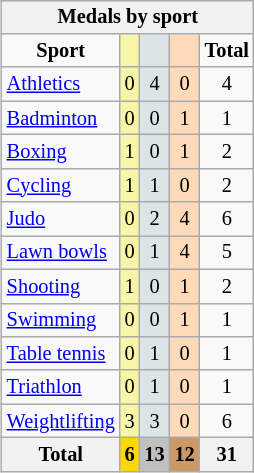<table class="wikitable" style="font-size:85%;float:right;text-align:center">
<tr>
<th colspan=5><strong>Medals by sport</strong></th>
</tr>
<tr align=center>
<td><strong>Sport</strong></td>
<td bgcolor=#f7f6a8></td>
<td bgcolor=#dce5e5></td>
<td bgcolor=#ffdab9></td>
<td><strong>Total</strong></td>
</tr>
<tr align=center>
<td align=left><a href='#'>Athletics</a></td>
<td bgcolor=#f7f6a8>0</td>
<td bgcolor=#dce5e5>4</td>
<td bgcolor=#ffdab9>0</td>
<td>4</td>
</tr>
<tr align=center>
<td align=left><a href='#'>Badminton</a></td>
<td bgcolor=#f7f6a8>0</td>
<td bgcolor=#dce5e5>0</td>
<td bgcolor=#ffdab9>1</td>
<td>1</td>
</tr>
<tr align=center>
<td align=left><a href='#'>Boxing</a></td>
<td bgcolor=#f7f6a8>1</td>
<td bgcolor=#dce5e5>0</td>
<td bgcolor=#ffdab9>1</td>
<td>2</td>
</tr>
<tr align=center>
<td align=left><a href='#'>Cycling</a></td>
<td bgcolor=#f7f6a8>1</td>
<td bgcolor=#dce5e5>1</td>
<td bgcolor=#ffdab9>0</td>
<td>2</td>
</tr>
<tr align=center>
<td align=left><a href='#'>Judo</a></td>
<td bgcolor=#f7f6a8>0</td>
<td bgcolor=#dce5e5>2</td>
<td bgcolor=#ffdab9>4</td>
<td>6</td>
</tr>
<tr align=center>
<td align=left><a href='#'>Lawn bowls</a></td>
<td bgcolor=#f7f6a8>0</td>
<td bgcolor=#dce5e5>1</td>
<td bgcolor=#ffdab9>4</td>
<td>5</td>
</tr>
<tr align=center>
<td align=left><a href='#'>Shooting</a></td>
<td bgcolor=#f7f6a8>1</td>
<td bgcolor=#dce5e5>0</td>
<td bgcolor=#ffdab9>1</td>
<td>2</td>
</tr>
<tr align=center>
<td align=left><a href='#'>Swimming</a></td>
<td bgcolor=#f7f6a8>0</td>
<td bgcolor=#dce5e5>0</td>
<td bgcolor=#ffdab9>1</td>
<td>1</td>
</tr>
<tr align=center>
<td align=left><a href='#'>Table tennis</a></td>
<td bgcolor=#f7f6a8>0</td>
<td bgcolor=#dce5e5>1</td>
<td bgcolor=#ffdab9>0</td>
<td>1</td>
</tr>
<tr align=center>
<td align=left><a href='#'>Triathlon</a></td>
<td bgcolor=#f7f6a8>0</td>
<td bgcolor=#dce5e5>1</td>
<td bgcolor=#ffdab9>0</td>
<td>1</td>
</tr>
<tr align=center>
<td align=left><a href='#'>Weightlifting</a></td>
<td bgcolor=#f7f6a8>3</td>
<td bgcolor=#dce5e5>3</td>
<td bgcolor=#ffdab9>0</td>
<td>6</td>
</tr>
<tr align=center>
<th bgcolor=#efefef><strong>Total</strong></th>
<th style="background:gold;"><strong>6</strong></th>
<th style="background:silver;"><strong>13</strong></th>
<th style="background:#c96;"><strong>12</strong></th>
<th><strong>31</strong></th>
</tr>
</table>
